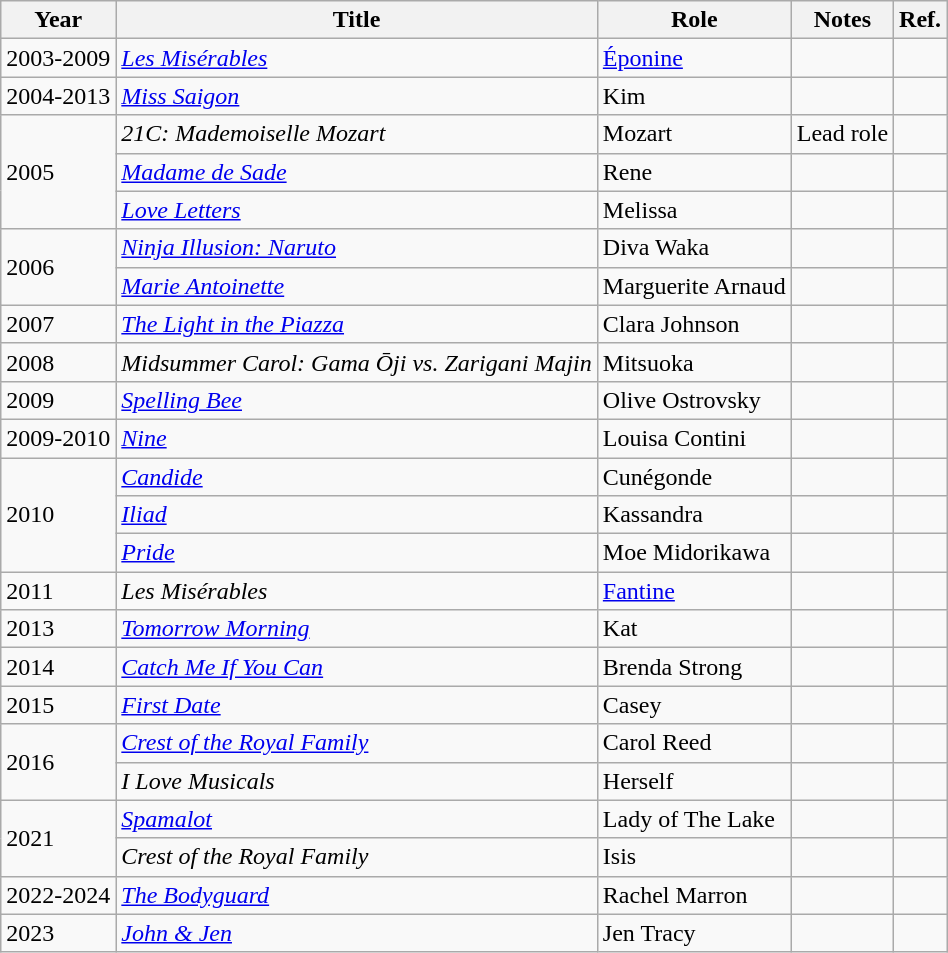<table class="wikitable">
<tr>
<th>Year</th>
<th>Title</th>
<th>Role</th>
<th>Notes</th>
<th>Ref.</th>
</tr>
<tr>
<td>2003-2009</td>
<td><em><a href='#'>Les Misérables</a></em></td>
<td><a href='#'>Éponine</a></td>
<td></td>
<td></td>
</tr>
<tr>
<td>2004-2013</td>
<td><em><a href='#'>Miss Saigon</a></em></td>
<td>Kim</td>
<td></td>
<td></td>
</tr>
<tr>
<td rowspan="3">2005</td>
<td><em>21C: Mademoiselle Mozart</em></td>
<td>Mozart</td>
<td>Lead role</td>
<td></td>
</tr>
<tr>
<td><em><a href='#'>Madame de Sade</a></em></td>
<td>Rene</td>
<td></td>
<td></td>
</tr>
<tr>
<td><em><a href='#'>Love Letters</a></em></td>
<td>Melissa</td>
<td></td>
<td></td>
</tr>
<tr>
<td rowspan="2">2006</td>
<td><em><a href='#'>Ninja Illusion: Naruto</a></em></td>
<td>Diva Waka</td>
<td></td>
<td></td>
</tr>
<tr>
<td><em><a href='#'>Marie Antoinette</a></em></td>
<td>Marguerite Arnaud</td>
<td></td>
<td></td>
</tr>
<tr>
<td>2007</td>
<td><em><a href='#'>The Light in the Piazza</a></em></td>
<td>Clara Johnson</td>
<td></td>
<td></td>
</tr>
<tr>
<td>2008</td>
<td><em>Midsummer Carol: Gama Ōji vs. Zarigani Majin</em></td>
<td>Mitsuoka</td>
<td></td>
<td></td>
</tr>
<tr>
<td>2009</td>
<td><em><a href='#'>Spelling Bee</a></em></td>
<td>Olive Ostrovsky</td>
<td></td>
<td></td>
</tr>
<tr>
<td>2009-2010</td>
<td><em><a href='#'>Nine</a></em></td>
<td>Louisa Contini</td>
<td></td>
<td></td>
</tr>
<tr>
<td rowspan="3">2010</td>
<td><em><a href='#'>Candide</a></em></td>
<td>Cunégonde</td>
<td></td>
<td></td>
</tr>
<tr>
<td><em><a href='#'>Iliad</a></em></td>
<td>Kassandra</td>
<td></td>
<td></td>
</tr>
<tr>
<td><em><a href='#'>Pride</a></em></td>
<td>Moe Midorikawa</td>
<td></td>
<td></td>
</tr>
<tr>
<td>2011</td>
<td><em>Les Misérables</em></td>
<td><a href='#'>Fantine</a></td>
<td></td>
<td></td>
</tr>
<tr>
<td>2013</td>
<td><em><a href='#'>Tomorrow Morning</a></em></td>
<td>Kat</td>
<td></td>
<td></td>
</tr>
<tr>
<td>2014</td>
<td><em><a href='#'>Catch Me If You Can</a></em></td>
<td>Brenda Strong</td>
<td></td>
<td></td>
</tr>
<tr>
<td>2015</td>
<td><em><a href='#'>First Date</a></em></td>
<td>Casey</td>
<td></td>
<td></td>
</tr>
<tr>
<td rowspan="2">2016</td>
<td><em><a href='#'>Crest of the Royal Family</a></em></td>
<td>Carol Reed</td>
<td></td>
<td></td>
</tr>
<tr>
<td><em>I Love Musicals</em></td>
<td>Herself</td>
<td></td>
<td></td>
</tr>
<tr>
<td rowspan="2">2021</td>
<td><em><a href='#'>Spamalot</a></em></td>
<td>Lady of The Lake</td>
<td></td>
<td></td>
</tr>
<tr>
<td><em>Crest of the Royal Family</em></td>
<td>Isis</td>
<td></td>
<td></td>
</tr>
<tr>
<td>2022-2024</td>
<td><em><a href='#'>The Bodyguard</a></em></td>
<td>Rachel Marron</td>
<td></td>
<td></td>
</tr>
<tr>
<td>2023</td>
<td><em><a href='#'>John & Jen</a></em></td>
<td>Jen Tracy</td>
<td></td>
<td></td>
</tr>
</table>
